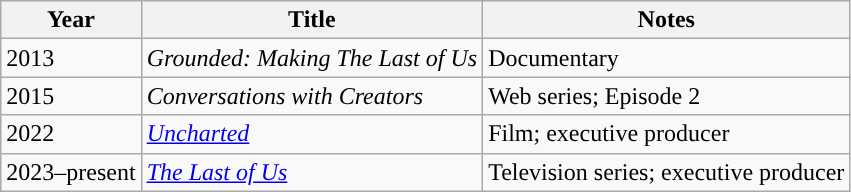<table class="wikitable sortable" style="border:none; margin:0;">
<tr valign="bottom">
<th scope="col">Year</th>
<th scope="col">Title</th>
<th scope="col">Notes</th>
</tr>
<tr>
<td>2013</td>
<td><em>Grounded: Making The Last of Us</em></td>
<td>Documentary</td>
</tr>
<tr>
<td>2015</td>
<td><em>Conversations with Creators</em></td>
<td>Web series; Episode 2</td>
</tr>
<tr>
<td>2022</td>
<td><em><a href='#'>Uncharted</a></em></td>
<td>Film; executive producer</td>
</tr>
<tr>
<td>2023–present</td>
<td><em><a href='#'>The Last of Us</a></em></td>
<td>Television series; executive producer</td>
</tr>
</table>
